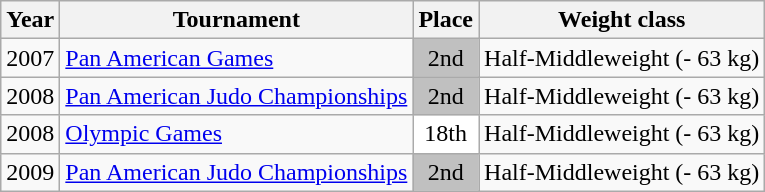<table class=wikitable>
<tr>
<th>Year</th>
<th>Tournament</th>
<th>Place</th>
<th>Weight class</th>
</tr>
<tr>
<td>2007</td>
<td><a href='#'>Pan American Games</a></td>
<td bgcolor="silver" align="center">2nd</td>
<td>Half-Middleweight (- 63 kg)</td>
</tr>
<tr>
<td>2008</td>
<td><a href='#'>Pan American Judo Championships</a></td>
<td bgcolor="silver" align="center">2nd</td>
<td>Half-Middleweight (- 63 kg)</td>
</tr>
<tr>
<td>2008</td>
<td><a href='#'>Olympic Games</a></td>
<td bgcolor="white" align="center">18th</td>
<td>Half-Middleweight (- 63 kg)</td>
</tr>
<tr>
<td>2009</td>
<td><a href='#'>Pan American Judo Championships</a></td>
<td bgcolor="silver" align="center">2nd</td>
<td>Half-Middleweight (- 63 kg)</td>
</tr>
</table>
